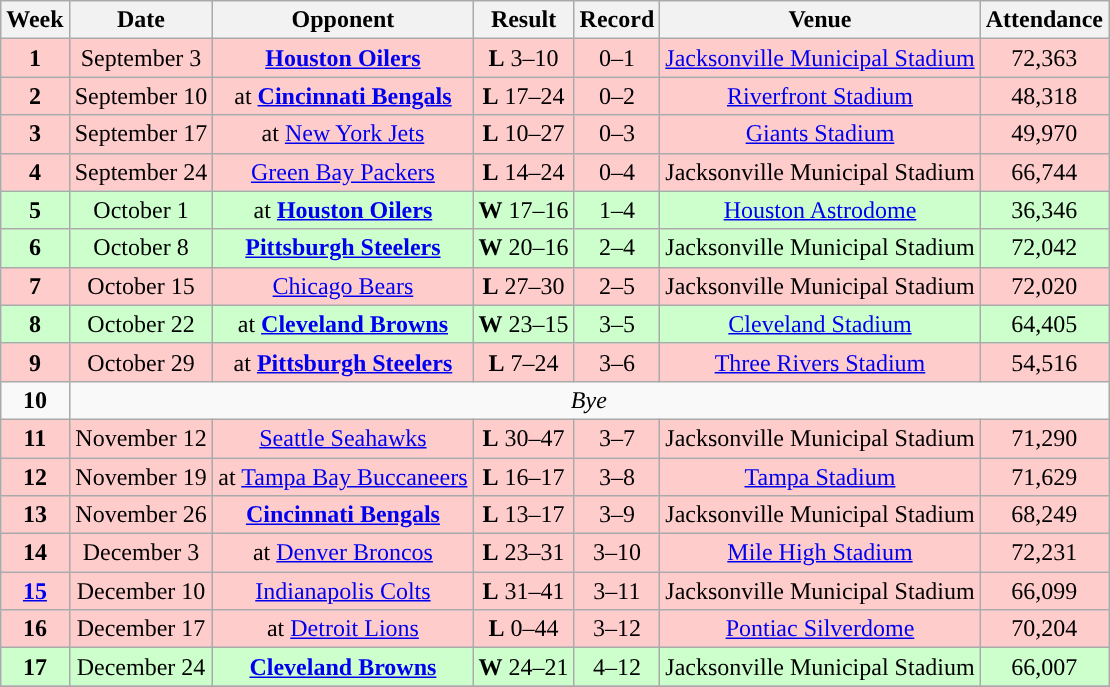<table class="wikitable" style="text-align:center">
<tr>
<th>Week</th>
<th>Date</th>
<th>Opponent</th>
<th>Result</th>
<th>Record</th>
<th>Venue</th>
<th>Attendance</th>
</tr>
<tr style="background: #fcc;">
<td align="center"><strong>1</strong></td>
<td>September 3</td>
<td><strong><a href='#'>Houston Oilers</a></strong></td>
<td><strong>L</strong> 3–10</td>
<td>0–1</td>
<td><a href='#'>Jacksonville Municipal Stadium</a></td>
<td>72,363</td>
</tr>
<tr style="background: #fcc;">
<td align="center"><strong>2</strong></td>
<td>September 10</td>
<td>at <strong><a href='#'>Cincinnati Bengals</a></strong></td>
<td><strong>L</strong> 17–24</td>
<td>0–2</td>
<td><a href='#'>Riverfront Stadium</a></td>
<td>48,318</td>
</tr>
<tr style="background: #fcc;">
<td align="center"><strong>3</strong></td>
<td>September 17</td>
<td>at <a href='#'>New York Jets</a></td>
<td><strong>L</strong> 10–27</td>
<td>0–3</td>
<td><a href='#'>Giants Stadium</a></td>
<td>49,970</td>
</tr>
<tr style="background: #fcc;">
<td align="center"><strong>4</strong></td>
<td>September 24</td>
<td><a href='#'>Green Bay Packers</a></td>
<td><strong>L</strong> 14–24</td>
<td>0–4</td>
<td>Jacksonville Municipal Stadium</td>
<td>66,744</td>
</tr>
<tr style="background: #cfc;">
<td align="center"><strong>5</strong></td>
<td>October 1</td>
<td>at <strong><a href='#'>Houston Oilers</a></strong></td>
<td><strong>W</strong> 17–16</td>
<td>1–4</td>
<td><a href='#'>Houston Astrodome</a></td>
<td>36,346</td>
</tr>
<tr style="background: #cfc;">
<td align="center"><strong>6</strong></td>
<td>October 8</td>
<td><strong><a href='#'>Pittsburgh Steelers</a></strong></td>
<td><strong>W</strong> 20–16</td>
<td>2–4</td>
<td>Jacksonville Municipal Stadium</td>
<td>72,042</td>
</tr>
<tr style="background: #fcc;">
<td align="center"><strong>7</strong></td>
<td>October 15</td>
<td><a href='#'>Chicago Bears</a></td>
<td><strong>L</strong> 27–30</td>
<td>2–5</td>
<td>Jacksonville Municipal Stadium</td>
<td>72,020</td>
</tr>
<tr style="background: #cfc;">
<td align="center"><strong>8</strong></td>
<td>October 22</td>
<td>at <strong><a href='#'>Cleveland Browns</a></strong></td>
<td><strong>W</strong> 23–15</td>
<td>3–5</td>
<td><a href='#'>Cleveland Stadium</a></td>
<td>64,405</td>
</tr>
<tr style="background: #fcc;">
<td align="center"><strong>9</strong></td>
<td>October 29</td>
<td>at <strong><a href='#'>Pittsburgh Steelers</a></strong></td>
<td><strong>L</strong> 7–24</td>
<td>3–6</td>
<td><a href='#'>Three Rivers Stadium</a></td>
<td>54,516</td>
</tr>
<tr>
<td align="center"><strong>10</strong></td>
<td colspan="8" align="center"><em>Bye</em></td>
</tr>
<tr style="background: #fcc;">
<td align="center"><strong>11</strong></td>
<td>November 12</td>
<td><a href='#'>Seattle Seahawks</a></td>
<td><strong>L</strong> 30–47</td>
<td>3–7</td>
<td>Jacksonville Municipal Stadium</td>
<td>71,290</td>
</tr>
<tr style="background: #fcc;">
<td align="center"><strong>12</strong></td>
<td>November 19</td>
<td>at <a href='#'>Tampa Bay Buccaneers</a></td>
<td><strong>L</strong> 16–17</td>
<td>3–8</td>
<td><a href='#'>Tampa Stadium</a></td>
<td>71,629</td>
</tr>
<tr style="background: #fcc;">
<td align="center"><strong>13</strong></td>
<td>November 26</td>
<td><strong><a href='#'>Cincinnati Bengals</a></strong></td>
<td><strong>L</strong> 13–17</td>
<td>3–9</td>
<td>Jacksonville Municipal Stadium</td>
<td>68,249</td>
</tr>
<tr style="background: #fcc;">
<td align="center"><strong>14</strong></td>
<td>December 3</td>
<td>at <a href='#'>Denver Broncos</a></td>
<td><strong>L</strong> 23–31</td>
<td>3–10</td>
<td><a href='#'>Mile High Stadium</a></td>
<td>72,231</td>
</tr>
<tr style="background: #fcc;">
<td align="center"><strong><a href='#'>15</a></strong></td>
<td>December 10</td>
<td><a href='#'>Indianapolis Colts</a></td>
<td><strong>L</strong> 31–41</td>
<td>3–11</td>
<td>Jacksonville Municipal Stadium</td>
<td>66,099</td>
</tr>
<tr style="background: #fcc;">
<td align="center"><strong>16</strong></td>
<td>December 17</td>
<td>at <a href='#'>Detroit Lions</a></td>
<td><strong>L</strong> 0–44</td>
<td>3–12</td>
<td><a href='#'>Pontiac Silverdome</a></td>
<td>70,204</td>
</tr>
<tr style="background: #cfc;">
<td align="center"><strong>17</strong></td>
<td>December 24</td>
<td><strong><a href='#'>Cleveland Browns</a></strong></td>
<td><strong>W</strong> 24–21</td>
<td>4–12</td>
<td>Jacksonville Municipal Stadium</td>
<td>66,007</td>
</tr>
<tr>
</tr>
</table>
